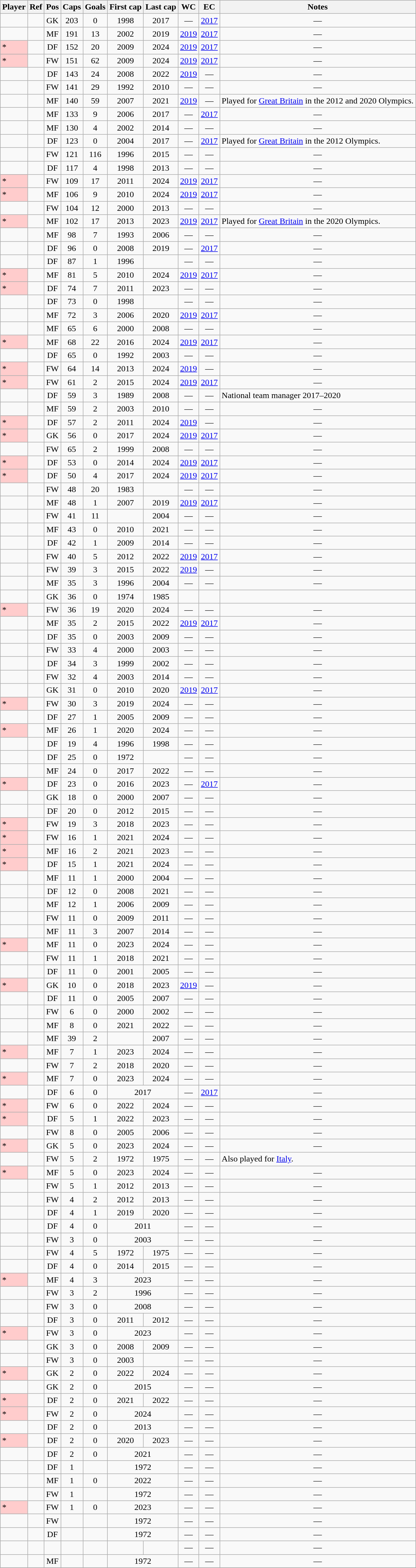<table class="wikitable sortable" style="text-align: center;">
<tr>
<th>Player</th>
<th>Ref</th>
<th>Pos</th>
<th>Caps</th>
<th>Goals</th>
<th>First cap</th>
<th>Last cap</th>
<th>WC</th>
<th>EC</th>
<th>Notes</th>
</tr>
<tr>
<td align="left"></td>
<td></td>
<td>GK</td>
<td>203</td>
<td>0</td>
<td>1998</td>
<td>2017</td>
<td>—</td>
<td><a href='#'>2017</a></td>
<td>—</td>
</tr>
<tr>
<td align="left"></td>
<td></td>
<td>MF</td>
<td>191</td>
<td>13</td>
<td>2002</td>
<td>2019</td>
<td><a href='#'>2019</a></td>
<td><a href='#'>2017</a></td>
<td>—</td>
</tr>
<tr>
<td align="left" style="background-color:#FFCCCC">*</td>
<td></td>
<td>DF</td>
<td>152</td>
<td>20</td>
<td>2009</td>
<td>2024</td>
<td><a href='#'>2019</a></td>
<td><a href='#'>2017</a></td>
<td>—</td>
</tr>
<tr>
<td align="left" style="background-color:#FFCCCC">*</td>
<td></td>
<td>FW</td>
<td>151</td>
<td>62</td>
<td>2009</td>
<td>2024</td>
<td><a href='#'>2019</a></td>
<td><a href='#'>2017</a></td>
<td>—</td>
</tr>
<tr>
<td align="left"></td>
<td></td>
<td>DF</td>
<td>143</td>
<td>24</td>
<td>2008</td>
<td>2022</td>
<td><a href='#'>2019</a></td>
<td>—</td>
<td>—</td>
</tr>
<tr>
<td align="left"></td>
<td></td>
<td>FW</td>
<td>141</td>
<td>29</td>
<td>1992</td>
<td>2010</td>
<td>—</td>
<td>—</td>
<td>—</td>
</tr>
<tr>
<td align="left"></td>
<td></td>
<td>MF</td>
<td>140</td>
<td>59</td>
<td>2007</td>
<td>2021</td>
<td><a href='#'>2019</a></td>
<td>—</td>
<td align=left>Played for <a href='#'>Great Britain</a> in the 2012 and 2020 Olympics.</td>
</tr>
<tr>
<td align="left"></td>
<td></td>
<td>MF</td>
<td>133</td>
<td>9</td>
<td>2006</td>
<td>2017</td>
<td>—</td>
<td><a href='#'>2017</a></td>
<td>—</td>
</tr>
<tr>
<td align="left"></td>
<td></td>
<td>MF</td>
<td>130</td>
<td>4</td>
<td>2002</td>
<td>2014</td>
<td>—</td>
<td>—</td>
<td>—</td>
</tr>
<tr>
<td align="left"></td>
<td></td>
<td>DF</td>
<td>123</td>
<td>0</td>
<td>2004</td>
<td>2017</td>
<td>—</td>
<td><a href='#'>2017</a></td>
<td align=left>Played for <a href='#'>Great Britain</a> in the 2012 Olympics.</td>
</tr>
<tr>
<td align="left"></td>
<td></td>
<td>FW</td>
<td>121</td>
<td>116</td>
<td>1996</td>
<td>2015</td>
<td>—</td>
<td>—</td>
<td>—</td>
</tr>
<tr>
<td align="left"></td>
<td></td>
<td>DF</td>
<td>117</td>
<td>4</td>
<td>1998</td>
<td>2013</td>
<td>—</td>
<td>—</td>
<td>—</td>
</tr>
<tr>
<td align="left" style="background-color:#FFCCCC">*</td>
<td></td>
<td>FW</td>
<td>109</td>
<td>17</td>
<td>2011</td>
<td>2024</td>
<td><a href='#'>2019</a></td>
<td><a href='#'>2017</a></td>
<td>—</td>
</tr>
<tr>
<td align="left" style="background-color:#FFCCCC">*</td>
<td></td>
<td>MF</td>
<td>106</td>
<td>9</td>
<td>2010</td>
<td>2024</td>
<td><a href='#'>2019</a></td>
<td><a href='#'>2017</a></td>
<td>—</td>
</tr>
<tr>
<td align="left"></td>
<td></td>
<td>FW</td>
<td>104</td>
<td>12</td>
<td>2000</td>
<td>2013</td>
<td>—</td>
<td>—</td>
<td>—</td>
</tr>
<tr>
<td align="left" style="background-color:#FFCCCC">*</td>
<td></td>
<td>MF</td>
<td>102</td>
<td>17</td>
<td>2013</td>
<td>2023</td>
<td><a href='#'>2019</a></td>
<td><a href='#'>2017</a></td>
<td align=left>Played for <a href='#'>Great Britain</a> in the 2020 Olympics.</td>
</tr>
<tr>
<td align="left"></td>
<td></td>
<td>MF</td>
<td>98</td>
<td>7</td>
<td>1993</td>
<td>2006</td>
<td>—</td>
<td>—</td>
<td>—</td>
</tr>
<tr>
<td align="left"></td>
<td></td>
<td>DF</td>
<td>96</td>
<td>0</td>
<td>2008</td>
<td>2019</td>
<td>—</td>
<td><a href='#'>2017</a></td>
<td>—</td>
</tr>
<tr>
<td align="left"></td>
<td></td>
<td>DF</td>
<td>87</td>
<td>1</td>
<td>1996</td>
<td></td>
<td>—</td>
<td>—</td>
<td>—</td>
</tr>
<tr>
<td align="left" style="background-color:#FFCCCC">*</td>
<td></td>
<td>MF</td>
<td>81</td>
<td>5</td>
<td>2010</td>
<td>2024</td>
<td><a href='#'>2019</a></td>
<td><a href='#'>2017</a></td>
<td>—</td>
</tr>
<tr>
<td align="left" style="background-color:#FFCCCC">*</td>
<td></td>
<td>DF</td>
<td>74</td>
<td>7</td>
<td>2011</td>
<td>2023</td>
<td>—</td>
<td>—</td>
<td>—</td>
</tr>
<tr>
<td align="left"></td>
<td></td>
<td>DF</td>
<td>73</td>
<td>0</td>
<td>1998</td>
<td></td>
<td>—</td>
<td>—</td>
<td>—</td>
</tr>
<tr>
<td align="left"></td>
<td></td>
<td>MF</td>
<td>72</td>
<td>3</td>
<td>2006</td>
<td>2020</td>
<td><a href='#'>2019</a></td>
<td><a href='#'>2017</a></td>
<td>—</td>
</tr>
<tr>
<td align="left"></td>
<td></td>
<td>MF</td>
<td>65</td>
<td>6</td>
<td>2000</td>
<td>2008</td>
<td>—</td>
<td>—</td>
<td>—</td>
</tr>
<tr>
<td align="left" style="background-color:#FFCCCC">*</td>
<td></td>
<td>MF</td>
<td>68</td>
<td>22</td>
<td>2016</td>
<td>2024</td>
<td><a href='#'>2019</a></td>
<td><a href='#'>2017</a></td>
<td>—</td>
</tr>
<tr>
<td align="left"></td>
<td></td>
<td>DF</td>
<td>65</td>
<td>0</td>
<td>1992</td>
<td>2003</td>
<td>—</td>
<td>—</td>
<td>—</td>
</tr>
<tr>
<td align="left" style="background-color:#FFCCCC">*</td>
<td></td>
<td>FW</td>
<td>64</td>
<td>14</td>
<td>2013</td>
<td>2024</td>
<td><a href='#'>2019</a></td>
<td>—</td>
<td>—</td>
</tr>
<tr>
<td align="left" style="background-color:#FFCCCC">*</td>
<td></td>
<td>FW</td>
<td>61</td>
<td>2</td>
<td>2015</td>
<td>2024</td>
<td><a href='#'>2019</a></td>
<td><a href='#'>2017</a></td>
<td>—</td>
</tr>
<tr>
<td align="left"></td>
<td></td>
<td>DF</td>
<td>59</td>
<td>3</td>
<td>1989</td>
<td>2008</td>
<td>—</td>
<td>—</td>
<td align=left>National team manager 2017–2020</td>
</tr>
<tr>
<td align="left"></td>
<td></td>
<td>MF</td>
<td>59</td>
<td>2</td>
<td>2003</td>
<td>2010</td>
<td>—</td>
<td>—</td>
<td>—</td>
</tr>
<tr>
<td align="left" style="background-color:#FFCCCC">*</td>
<td></td>
<td>DF</td>
<td>57</td>
<td>2</td>
<td>2011</td>
<td>2024</td>
<td><a href='#'>2019</a></td>
<td>—</td>
<td>—</td>
</tr>
<tr>
<td align="left" style="background-color:#FFCCCC">*</td>
<td></td>
<td>GK</td>
<td>56</td>
<td>0</td>
<td>2017</td>
<td>2024</td>
<td><a href='#'>2019</a></td>
<td><a href='#'>2017</a></td>
<td>—</td>
</tr>
<tr>
<td align="left"></td>
<td></td>
<td>FW</td>
<td>65</td>
<td>2</td>
<td>1999</td>
<td>2008</td>
<td>—</td>
<td>—</td>
<td>—</td>
</tr>
<tr>
<td align="left" style="background-color:#FFCCCC">*</td>
<td></td>
<td>DF</td>
<td>53</td>
<td>0</td>
<td>2014</td>
<td>2024</td>
<td><a href='#'>2019</a></td>
<td><a href='#'>2017</a></td>
<td>—</td>
</tr>
<tr>
<td align="left" style="background-color:#FFCCCC">*</td>
<td></td>
<td>DF</td>
<td>50</td>
<td>4</td>
<td>2017</td>
<td>2024</td>
<td><a href='#'>2019</a></td>
<td><a href='#'>2017</a></td>
<td>—</td>
</tr>
<tr>
<td align="left"></td>
<td></td>
<td>FW</td>
<td>48</td>
<td>20</td>
<td>1983</td>
<td></td>
<td>—</td>
<td>—</td>
<td>—</td>
</tr>
<tr>
<td align="left"></td>
<td></td>
<td>MF</td>
<td>48</td>
<td>1</td>
<td>2007</td>
<td>2019</td>
<td><a href='#'>2019</a></td>
<td><a href='#'>2017</a></td>
<td>—</td>
</tr>
<tr>
<td align="left"></td>
<td></td>
<td>FW</td>
<td>41</td>
<td>11</td>
<td></td>
<td>2004</td>
<td>—</td>
<td>—</td>
<td>—</td>
</tr>
<tr>
<td align="left"></td>
<td></td>
<td>MF</td>
<td>43</td>
<td>0</td>
<td>2010</td>
<td>2021</td>
<td>—</td>
<td>—</td>
<td>—</td>
</tr>
<tr>
<td align="left"></td>
<td></td>
<td>DF</td>
<td>42</td>
<td>1</td>
<td>2009</td>
<td>2014</td>
<td>—</td>
<td>—</td>
<td>—</td>
</tr>
<tr>
<td align="left"></td>
<td></td>
<td>FW</td>
<td>40</td>
<td>5</td>
<td>2012</td>
<td>2022</td>
<td><a href='#'>2019</a></td>
<td><a href='#'>2017</a></td>
<td>—</td>
</tr>
<tr>
<td align="left"></td>
<td></td>
<td>FW</td>
<td>39</td>
<td>3</td>
<td>2015</td>
<td>2022</td>
<td><a href='#'>2019</a></td>
<td>—</td>
<td>—</td>
</tr>
<tr>
<td align="left"></td>
<td></td>
<td>MF</td>
<td>35</td>
<td>3</td>
<td>1996</td>
<td>2004</td>
<td>—</td>
<td>—</td>
<td>—</td>
</tr>
<tr>
<td align="left"></td>
<td></td>
<td>GK</td>
<td>36</td>
<td>0</td>
<td>1974</td>
<td>1985</td>
<td></td>
<td></td>
<td></td>
</tr>
<tr>
<td align="left" style="background-color:#FFCCCC">*</td>
<td></td>
<td>FW</td>
<td>36</td>
<td>19</td>
<td>2020</td>
<td>2024</td>
<td>—</td>
<td>—</td>
<td>—</td>
</tr>
<tr>
<td align="left"></td>
<td></td>
<td>MF</td>
<td>35</td>
<td>2</td>
<td>2015</td>
<td>2022</td>
<td><a href='#'>2019</a></td>
<td><a href='#'>2017</a></td>
<td>—</td>
</tr>
<tr>
<td align="left"></td>
<td></td>
<td>DF</td>
<td>35</td>
<td>0</td>
<td>2003</td>
<td>2009</td>
<td>—</td>
<td>—</td>
<td>—</td>
</tr>
<tr>
<td align="left"></td>
<td></td>
<td>FW</td>
<td>33</td>
<td>4</td>
<td>2000</td>
<td>2003</td>
<td>—</td>
<td>—</td>
<td>—</td>
</tr>
<tr>
<td align="left"></td>
<td></td>
<td>DF</td>
<td>34</td>
<td>3</td>
<td>1999</td>
<td>2002</td>
<td>—</td>
<td>—</td>
<td>—</td>
</tr>
<tr>
<td align="left"></td>
<td></td>
<td>FW</td>
<td>32</td>
<td>4</td>
<td>2003</td>
<td>2014</td>
<td>—</td>
<td>—</td>
<td>—</td>
</tr>
<tr>
<td align="left"></td>
<td></td>
<td>GK</td>
<td>31</td>
<td>0</td>
<td>2010</td>
<td>2020</td>
<td><a href='#'>2019</a></td>
<td><a href='#'>2017</a></td>
<td>—</td>
</tr>
<tr>
<td align="left" style="background-color:#FFCCCC">*</td>
<td></td>
<td>FW</td>
<td>30</td>
<td>3</td>
<td>2019</td>
<td>2024</td>
<td>—</td>
<td>—</td>
<td>—</td>
</tr>
<tr>
<td align="left"></td>
<td></td>
<td>DF</td>
<td>27</td>
<td>1</td>
<td>2005</td>
<td>2009</td>
<td>—</td>
<td>—</td>
<td>—</td>
</tr>
<tr>
<td align="left" style="background-color:#FFCCCC">*</td>
<td></td>
<td>MF</td>
<td>26</td>
<td>1</td>
<td>2020</td>
<td>2024</td>
<td>—</td>
<td>—</td>
<td>—</td>
</tr>
<tr>
<td align=left></td>
<td></td>
<td>DF</td>
<td>19</td>
<td>4</td>
<td>1996</td>
<td>1998</td>
<td>—</td>
<td>—</td>
<td>—</td>
</tr>
<tr>
<td align="left"></td>
<td></td>
<td>DF</td>
<td>25</td>
<td>0</td>
<td>1972</td>
<td></td>
<td>—</td>
<td>—</td>
<td>—</td>
</tr>
<tr>
<td align="left"></td>
<td></td>
<td>MF</td>
<td>24</td>
<td>0</td>
<td>2017</td>
<td>2022</td>
<td>—</td>
<td>—</td>
<td>—</td>
</tr>
<tr>
<td align="left" style="background-color:#FFCCCC">*</td>
<td></td>
<td>DF</td>
<td>23</td>
<td>0</td>
<td>2016</td>
<td>2023</td>
<td>—</td>
<td><a href='#'>2017</a></td>
<td>—</td>
</tr>
<tr>
<td align="left"></td>
<td></td>
<td>GK</td>
<td>18</td>
<td>0</td>
<td>2000</td>
<td>2007</td>
<td>—</td>
<td>—</td>
<td>—</td>
</tr>
<tr>
<td align="left"></td>
<td></td>
<td>DF</td>
<td>20</td>
<td>0</td>
<td>2012</td>
<td>2015</td>
<td>—</td>
<td>—</td>
<td>—</td>
</tr>
<tr>
<td align="left" style="background-color:#FFCCCC">*</td>
<td></td>
<td>FW</td>
<td>19</td>
<td>3</td>
<td>2018</td>
<td>2023</td>
<td>—</td>
<td>—</td>
<td>—</td>
</tr>
<tr>
<td align="left" style="background-color:#FFCCCC">*</td>
<td></td>
<td>FW</td>
<td>16</td>
<td>1</td>
<td>2021</td>
<td>2024</td>
<td>—</td>
<td>—</td>
<td>—</td>
</tr>
<tr>
<td align="left" style="background-color:#FFCCCC">*</td>
<td></td>
<td>MF</td>
<td>16</td>
<td>2</td>
<td>2021</td>
<td>2023</td>
<td>—</td>
<td>—</td>
<td>—</td>
</tr>
<tr>
<td align="left" style="background-color:#FFCCCC">*</td>
<td></td>
<td>DF</td>
<td>15</td>
<td>1</td>
<td>2021</td>
<td>2024</td>
<td>—</td>
<td>—</td>
<td>—</td>
</tr>
<tr>
<td align="left"></td>
<td></td>
<td>MF</td>
<td>11</td>
<td>1</td>
<td>2000</td>
<td>2004</td>
<td>—</td>
<td>—</td>
<td>—</td>
</tr>
<tr>
<td align="left"></td>
<td></td>
<td>DF</td>
<td>12</td>
<td>0</td>
<td>2008</td>
<td>2021</td>
<td>—</td>
<td>—</td>
<td>—</td>
</tr>
<tr>
<td align="left"></td>
<td></td>
<td>MF</td>
<td>12</td>
<td>1</td>
<td>2006</td>
<td>2009</td>
<td>—</td>
<td>—</td>
<td>—</td>
</tr>
<tr>
<td align="left"></td>
<td></td>
<td>FW</td>
<td>11</td>
<td>0</td>
<td>2009</td>
<td>2011</td>
<td>—</td>
<td>—</td>
<td>—</td>
</tr>
<tr>
<td align="left"></td>
<td></td>
<td>MF</td>
<td>11</td>
<td>3</td>
<td>2007</td>
<td>2014</td>
<td>—</td>
<td>—</td>
<td>—</td>
</tr>
<tr>
<td align="left" style="background-color:#FFCCCC">*</td>
<td></td>
<td>MF</td>
<td>11</td>
<td>0</td>
<td>2023</td>
<td>2024</td>
<td>—</td>
<td>—</td>
<td>—</td>
</tr>
<tr>
<td align="left"></td>
<td></td>
<td>FW</td>
<td>11</td>
<td>1</td>
<td>2018</td>
<td>2021</td>
<td>—</td>
<td>—</td>
<td>—</td>
</tr>
<tr>
<td align="left"></td>
<td></td>
<td>DF</td>
<td>11</td>
<td>0</td>
<td>2001</td>
<td>2005</td>
<td>—</td>
<td>—</td>
<td>—</td>
</tr>
<tr>
<td align="left" style="background-color:#FFCCCC">*</td>
<td></td>
<td>GK</td>
<td>10</td>
<td>0</td>
<td>2018</td>
<td>2023</td>
<td><a href='#'>2019</a></td>
<td>—</td>
<td>—</td>
</tr>
<tr>
<td align="left"></td>
<td></td>
<td>DF</td>
<td>11</td>
<td>0</td>
<td>2005</td>
<td>2007</td>
<td>—</td>
<td>—</td>
<td>—</td>
</tr>
<tr>
<td align="left"></td>
<td></td>
<td>FW</td>
<td>6</td>
<td>0</td>
<td>2000</td>
<td>2002</td>
<td>—</td>
<td>—</td>
<td>—</td>
</tr>
<tr>
<td align="left"></td>
<td></td>
<td>MF</td>
<td>8</td>
<td>0</td>
<td>2021</td>
<td>2022</td>
<td>—</td>
<td>—</td>
<td>—</td>
</tr>
<tr>
<td align="left"></td>
<td></td>
<td>MF</td>
<td>39</td>
<td>2</td>
<td></td>
<td>2007</td>
<td>—</td>
<td>—</td>
<td>—</td>
</tr>
<tr>
<td align="left" style="background-color:#FFCCCC">*</td>
<td></td>
<td>MF</td>
<td>7</td>
<td>1</td>
<td>2023</td>
<td>2024</td>
<td>—</td>
<td>—</td>
<td>—</td>
</tr>
<tr>
<td align="left"></td>
<td></td>
<td>FW</td>
<td>7</td>
<td>2</td>
<td>2018</td>
<td>2020</td>
<td>—</td>
<td>—</td>
<td>—</td>
</tr>
<tr>
<td align="left" style="background-color:#FFCCCC">*</td>
<td></td>
<td>MF</td>
<td>7</td>
<td>0</td>
<td>2023</td>
<td>2024</td>
<td>—</td>
<td>—</td>
<td>—</td>
</tr>
<tr>
<td align="left"></td>
<td></td>
<td>DF</td>
<td>6</td>
<td>0</td>
<td colspan=2>2017</td>
<td>—</td>
<td><a href='#'>2017</a></td>
<td>—</td>
</tr>
<tr>
<td align="left" style="background-color:#FFCCCC">*</td>
<td></td>
<td>FW</td>
<td>6</td>
<td>0</td>
<td>2022</td>
<td>2024</td>
<td>—</td>
<td>—</td>
<td>—</td>
</tr>
<tr>
<td align="left" style="background-color:#FFCCCC">*</td>
<td></td>
<td>DF</td>
<td>5</td>
<td>1</td>
<td>2022</td>
<td>2023</td>
<td>—</td>
<td>—</td>
<td>—</td>
</tr>
<tr>
<td align="left"></td>
<td></td>
<td>FW</td>
<td>8</td>
<td>0</td>
<td>2005</td>
<td>2006</td>
<td>—</td>
<td>—</td>
<td>—</td>
</tr>
<tr>
<td align="left" style="background-color:#FFCCCC">*</td>
<td></td>
<td>GK</td>
<td>5</td>
<td>0</td>
<td>2023</td>
<td>2024</td>
<td>—</td>
<td>—</td>
<td>—</td>
</tr>
<tr>
<td align="left"></td>
<td></td>
<td>FW</td>
<td>5</td>
<td>2</td>
<td>1972</td>
<td>1975</td>
<td>—</td>
<td>—</td>
<td align=left>Also played for <a href='#'>Italy</a>.</td>
</tr>
<tr>
<td align="left" style="background-color:#FFCCCC">*</td>
<td></td>
<td>MF</td>
<td>5</td>
<td>0</td>
<td>2023</td>
<td>2024</td>
<td>—</td>
<td>—</td>
<td>—</td>
</tr>
<tr>
<td align="left"></td>
<td></td>
<td>FW</td>
<td>5</td>
<td>1</td>
<td>2012</td>
<td>2013</td>
<td>—</td>
<td>—</td>
<td>—</td>
</tr>
<tr>
<td align="left"></td>
<td></td>
<td>FW</td>
<td>4</td>
<td>2</td>
<td>2012</td>
<td>2013</td>
<td>—</td>
<td>—</td>
<td>—</td>
</tr>
<tr>
<td align="left"></td>
<td></td>
<td>DF</td>
<td>4</td>
<td>1</td>
<td>2019</td>
<td>2020</td>
<td>—</td>
<td>—</td>
<td>—</td>
</tr>
<tr>
<td align="left"></td>
<td></td>
<td>DF</td>
<td>4</td>
<td>0</td>
<td colspan=2>2011</td>
<td>—</td>
<td>—</td>
<td>—</td>
</tr>
<tr>
<td align="left"></td>
<td></td>
<td>FW</td>
<td>3</td>
<td>0</td>
<td colspan=2>2003</td>
<td>—</td>
<td>—</td>
<td>—</td>
</tr>
<tr>
<td align="left"></td>
<td></td>
<td>FW</td>
<td>4</td>
<td>5</td>
<td>1972</td>
<td>1975</td>
<td>—</td>
<td>—</td>
<td>—</td>
</tr>
<tr>
<td align="left"></td>
<td></td>
<td>DF</td>
<td>4</td>
<td>0</td>
<td>2014</td>
<td>2015</td>
<td>—</td>
<td>—</td>
<td>—</td>
</tr>
<tr>
<td align="left" style="background-color:#FFCCCC">*</td>
<td></td>
<td>MF</td>
<td>4</td>
<td>3</td>
<td colspan=2>2023</td>
<td>—</td>
<td>—</td>
<td>—</td>
</tr>
<tr>
<td align="left"></td>
<td></td>
<td>FW</td>
<td>3</td>
<td>2</td>
<td colspan=2>1996</td>
<td>—</td>
<td>—</td>
<td>—</td>
</tr>
<tr>
<td align="left"></td>
<td></td>
<td>FW</td>
<td>3</td>
<td>0</td>
<td colspan=2>2008</td>
<td>—</td>
<td>—</td>
<td>—</td>
</tr>
<tr>
<td align="left"></td>
<td></td>
<td>DF</td>
<td>3</td>
<td>0</td>
<td>2011</td>
<td>2012</td>
<td>—</td>
<td>—</td>
<td>—</td>
</tr>
<tr>
<td align="left" style="background-color:#FFCCCC">*</td>
<td></td>
<td>FW</td>
<td>3</td>
<td>0</td>
<td colspan=2>2023</td>
<td>—</td>
<td>—</td>
<td>—</td>
</tr>
<tr>
<td align="left"></td>
<td></td>
<td>GK</td>
<td>3</td>
<td>0</td>
<td>2008</td>
<td>2009</td>
<td>—</td>
<td>—</td>
<td>—</td>
</tr>
<tr>
<td align="left"></td>
<td></td>
<td>FW</td>
<td>3</td>
<td>0</td>
<td>2003</td>
<td></td>
<td>—</td>
<td>—</td>
<td>—</td>
</tr>
<tr>
<td align="left" style="background-color:#FFCCCC">*</td>
<td></td>
<td>GK</td>
<td>2</td>
<td>0</td>
<td>2022</td>
<td>2024</td>
<td>—</td>
<td>—</td>
<td>—</td>
</tr>
<tr>
<td align="left"></td>
<td></td>
<td>GK</td>
<td>2</td>
<td>0</td>
<td colspan=2>2015</td>
<td>—</td>
<td>—</td>
<td>—</td>
</tr>
<tr>
<td align="left" style="background-color:#FFCCCC">*</td>
<td></td>
<td>DF</td>
<td>2</td>
<td>0</td>
<td>2021</td>
<td>2022</td>
<td>—</td>
<td>—</td>
<td>—</td>
</tr>
<tr>
<td align="left" style="background-color:#FFCCCC">*</td>
<td></td>
<td>FW</td>
<td>2</td>
<td>0</td>
<td colspan=2>2024</td>
<td>—</td>
<td>—</td>
<td>—</td>
</tr>
<tr>
<td align="left"></td>
<td></td>
<td>DF</td>
<td>2</td>
<td>0</td>
<td colspan=2>2013</td>
<td>—</td>
<td>—</td>
<td>—</td>
</tr>
<tr>
<td align="left" style="background-color:#FFCCCC">*</td>
<td></td>
<td>DF</td>
<td>2</td>
<td>0</td>
<td>2020</td>
<td>2023</td>
<td>—</td>
<td>—</td>
<td>—</td>
</tr>
<tr>
<td align="left"></td>
<td></td>
<td>DF</td>
<td>2</td>
<td>0</td>
<td colspan=2>2021</td>
<td>—</td>
<td>—</td>
<td>—</td>
</tr>
<tr>
<td align="left"></td>
<td></td>
<td>DF</td>
<td>1</td>
<td></td>
<td colspan=2>1972</td>
<td>—</td>
<td>—</td>
<td>—</td>
</tr>
<tr>
<td align="left"></td>
<td></td>
<td>MF</td>
<td>1</td>
<td>0</td>
<td colspan=2>2022</td>
<td>—</td>
<td>—</td>
<td>—</td>
</tr>
<tr>
<td align="left"></td>
<td></td>
<td>FW</td>
<td>1</td>
<td></td>
<td colspan=2>1972</td>
<td>—</td>
<td>—</td>
<td>—</td>
</tr>
<tr>
<td align="left" style="background-color:#FFCCCC">*</td>
<td></td>
<td>FW</td>
<td>1</td>
<td>0</td>
<td colspan=2>2023</td>
<td>—</td>
<td>—</td>
<td>—</td>
</tr>
<tr>
<td align="left"></td>
<td></td>
<td>FW</td>
<td></td>
<td></td>
<td colspan=2>1972</td>
<td>—</td>
<td>—</td>
<td>—</td>
</tr>
<tr>
<td align="left"></td>
<td></td>
<td>DF</td>
<td></td>
<td></td>
<td colspan=2>1972</td>
<td>—</td>
<td>—</td>
<td>—</td>
</tr>
<tr>
<td align="left"></td>
<td></td>
<td></td>
<td></td>
<td></td>
<td></td>
<td></td>
<td>—</td>
<td>—</td>
<td>—</td>
</tr>
<tr>
<td align="left"></td>
<td></td>
<td>MF</td>
<td></td>
<td></td>
<td colspan=2>1972</td>
<td>—</td>
<td>—</td>
<td>—</td>
</tr>
<tr>
</tr>
</table>
